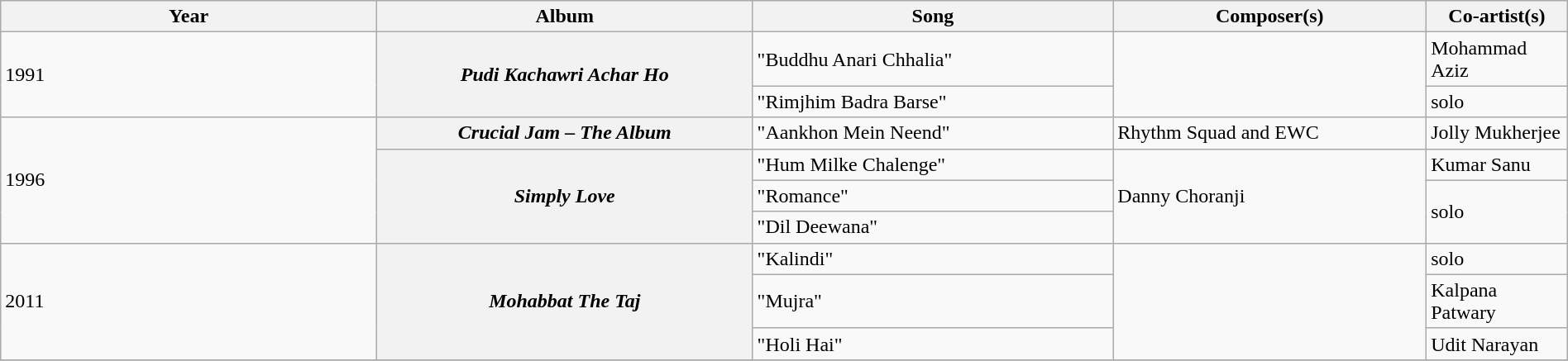<table class="wikitable plainrowheaders" style="width:100%; textcolor:#000">
<tr>
<th scope="col" style="width:24%;">Year</th>
<th scope="col" style="width:24%;">Album</th>
<th scope="col" style="width:23%;">Song</th>
<th scope="col" style="width:20%;">Composer(s)</th>
<th scope="col" style="width:18%;">Co-artist(s)</th>
</tr>
<tr>
<td rowspan=2>1991</td>
<th rowspan=2><em>Pudi Kachawri Achar Ho</em></th>
<td>"Buddhu Anari Chhalia"</td>
<td rowspan=2></td>
<td>Mohammad Aziz</td>
</tr>
<tr>
<td>"Rimjhim Badra Barse"</td>
<td>solo</td>
</tr>
<tr>
<td rowspan=4>1996</td>
<th><em>Crucial Jam – The Album</em></th>
<td>"Aankhon Mein Neend"</td>
<td>Rhythm Squad and EWC</td>
<td>Jolly Mukherjee</td>
</tr>
<tr>
<th rowspan=3><em>Simply Love</em></th>
<td>"Hum Milke Chalenge"</td>
<td rowspan=3>Danny Choranji</td>
<td>Kumar Sanu</td>
</tr>
<tr>
<td>"Romance"</td>
<td rowspan=2>solo</td>
</tr>
<tr>
<td>"Dil Deewana"</td>
</tr>
<tr>
<td rowspan=3>2011</td>
<th rowspan=3><em>Mohabbat The Taj</em></th>
<td>"Kalindi"</td>
<td rowspan=3></td>
<td>solo</td>
</tr>
<tr>
<td>"Mujra"</td>
<td>Kalpana Patwary</td>
</tr>
<tr>
<td>"Holi Hai"</td>
<td>Udit Narayan</td>
</tr>
<tr>
</tr>
</table>
